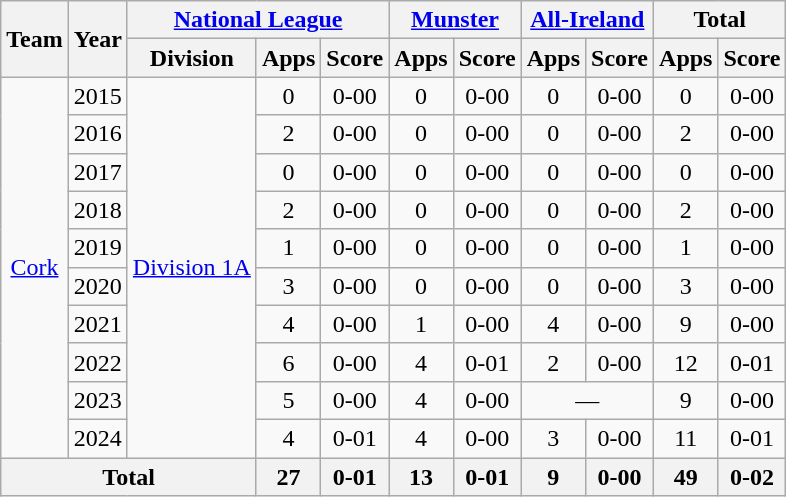<table class="wikitable" style="text-align:center">
<tr>
<th rowspan="2">Team</th>
<th rowspan="2">Year</th>
<th colspan="3"><a href='#'>National League</a></th>
<th colspan="2"><a href='#'>Munster</a></th>
<th colspan="2"><a href='#'>All-Ireland</a></th>
<th colspan="2">Total</th>
</tr>
<tr>
<th>Division</th>
<th>Apps</th>
<th>Score</th>
<th>Apps</th>
<th>Score</th>
<th>Apps</th>
<th>Score</th>
<th>Apps</th>
<th>Score</th>
</tr>
<tr>
<td rowspan="10"><a href='#'>Cork</a></td>
<td>2015</td>
<td rowspan="10"><a href='#'>Division 1A</a></td>
<td>0</td>
<td>0-00</td>
<td>0</td>
<td>0-00</td>
<td>0</td>
<td>0-00</td>
<td>0</td>
<td>0-00</td>
</tr>
<tr>
<td>2016</td>
<td>2</td>
<td>0-00</td>
<td>0</td>
<td>0-00</td>
<td>0</td>
<td>0-00</td>
<td>2</td>
<td>0-00</td>
</tr>
<tr>
<td>2017</td>
<td>0</td>
<td>0-00</td>
<td>0</td>
<td>0-00</td>
<td>0</td>
<td>0-00</td>
<td>0</td>
<td>0-00</td>
</tr>
<tr>
<td>2018</td>
<td>2</td>
<td>0-00</td>
<td>0</td>
<td>0-00</td>
<td>0</td>
<td>0-00</td>
<td>2</td>
<td>0-00</td>
</tr>
<tr>
<td>2019</td>
<td>1</td>
<td>0-00</td>
<td>0</td>
<td>0-00</td>
<td>0</td>
<td>0-00</td>
<td>1</td>
<td>0-00</td>
</tr>
<tr>
<td>2020</td>
<td>3</td>
<td>0-00</td>
<td>0</td>
<td>0-00</td>
<td>0</td>
<td>0-00</td>
<td>3</td>
<td>0-00</td>
</tr>
<tr>
<td>2021</td>
<td>4</td>
<td>0-00</td>
<td>1</td>
<td>0-00</td>
<td>4</td>
<td>0-00</td>
<td>9</td>
<td>0-00</td>
</tr>
<tr>
<td>2022</td>
<td>6</td>
<td>0-00</td>
<td>4</td>
<td>0-01</td>
<td>2</td>
<td>0-00</td>
<td>12</td>
<td>0-01</td>
</tr>
<tr>
<td>2023</td>
<td>5</td>
<td>0-00</td>
<td>4</td>
<td>0-00</td>
<td colspan=2>—</td>
<td>9</td>
<td>0-00</td>
</tr>
<tr>
<td>2024</td>
<td>4</td>
<td>0-01</td>
<td>4</td>
<td>0-00</td>
<td>3</td>
<td>0-00</td>
<td>11</td>
<td>0-01</td>
</tr>
<tr>
<th colspan="3">Total</th>
<th>27</th>
<th>0-01</th>
<th>13</th>
<th>0-01</th>
<th>9</th>
<th>0-00</th>
<th>49</th>
<th>0-02</th>
</tr>
</table>
